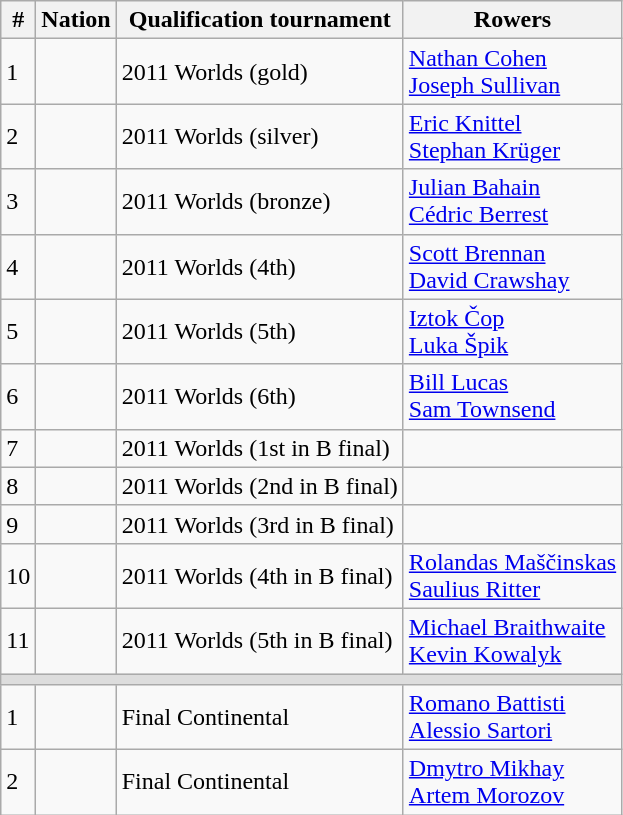<table class="wikitable">
<tr>
<th>#</th>
<th>Nation</th>
<th>Qualification tournament</th>
<th>Rowers</th>
</tr>
<tr>
<td>1</td>
<td></td>
<td>2011 Worlds (gold)</td>
<td><a href='#'>Nathan Cohen</a><br><a href='#'>Joseph Sullivan</a></td>
</tr>
<tr>
<td>2</td>
<td></td>
<td>2011 Worlds (silver)</td>
<td><a href='#'>Eric Knittel</a><br><a href='#'>Stephan Krüger</a></td>
</tr>
<tr>
<td>3</td>
<td></td>
<td>2011 Worlds (bronze)</td>
<td><a href='#'>Julian Bahain</a><br><a href='#'>Cédric Berrest</a></td>
</tr>
<tr>
<td>4</td>
<td></td>
<td>2011 Worlds (4th)</td>
<td><a href='#'>Scott Brennan</a><br><a href='#'>David Crawshay</a></td>
</tr>
<tr>
<td>5</td>
<td></td>
<td>2011 Worlds (5th)</td>
<td><a href='#'>Iztok Čop</a><br><a href='#'>Luka Špik</a></td>
</tr>
<tr>
<td>6</td>
<td></td>
<td>2011 Worlds (6th)</td>
<td><a href='#'>Bill Lucas</a><br><a href='#'>Sam Townsend</a></td>
</tr>
<tr>
<td>7</td>
<td></td>
<td>2011 Worlds (1st in B final)</td>
<td></td>
</tr>
<tr>
<td>8</td>
<td></td>
<td>2011 Worlds (2nd in B final)</td>
<td></td>
</tr>
<tr>
<td>9</td>
<td></td>
<td>2011 Worlds (3rd in B final)</td>
<td></td>
</tr>
<tr>
<td>10</td>
<td></td>
<td>2011 Worlds (4th in B final)</td>
<td><a href='#'>Rolandas Maščinskas</a><br><a href='#'>Saulius Ritter</a></td>
</tr>
<tr>
<td>11</td>
<td></td>
<td>2011 Worlds (5th in B final)</td>
<td><a href='#'>Michael Braithwaite</a><br><a href='#'>Kevin Kowalyk</a></td>
</tr>
<tr bgcolor=#DDDDDD>
<td colspan=4></td>
</tr>
<tr>
<td>1</td>
<td></td>
<td>Final Continental</td>
<td><a href='#'>Romano Battisti</a><br><a href='#'>Alessio Sartori</a></td>
</tr>
<tr>
<td>2</td>
<td></td>
<td>Final Continental</td>
<td><a href='#'>Dmytro Mikhay</a><br><a href='#'>Artem Morozov</a></td>
</tr>
</table>
